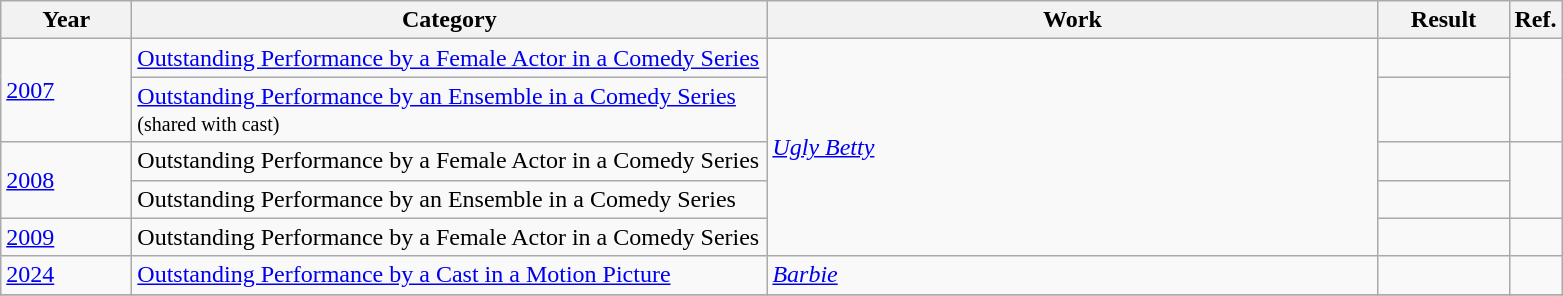<table class=wikitable>
<tr>
<th scope="col" style="width:5em;">Year</th>
<th scope="col" style="width:26em;">Category</th>
<th scope="col" style="width:25em;">Work</th>
<th scope="col" style="width:5em;">Result</th>
<th>Ref.</th>
</tr>
<tr>
<td rowspan="2"><a href='#'>2007</a></td>
<td><a href='#'>Outstanding Performance by a Female Actor in a Comedy Series</a></td>
<td rowspan="5"><em><a href='#'>Ugly Betty</a></em></td>
<td></td>
<td rowspan="2"></td>
</tr>
<tr>
<td><a href='#'>Outstanding Performance by an Ensemble in a Comedy Series</a> <small>(shared with cast)</small></td>
<td></td>
</tr>
<tr>
<td rowspan="2"><a href='#'>2008</a></td>
<td>Outstanding Performance by a Female Actor in a Comedy Series</td>
<td></td>
<td rowspan="2"></td>
</tr>
<tr>
<td>Outstanding Performance by an Ensemble in a Comedy Series</td>
<td></td>
</tr>
<tr>
<td><a href='#'>2009</a></td>
<td>Outstanding Performance by a Female Actor in a Comedy Series</td>
<td></td>
<td></td>
</tr>
<tr>
<td><a href='#'>2024</a></td>
<td><a href='#'>Outstanding Performance by a Cast in a Motion Picture</a></td>
<td><em><a href='#'>Barbie</a></em></td>
<td></td>
<td></td>
</tr>
<tr>
</tr>
</table>
